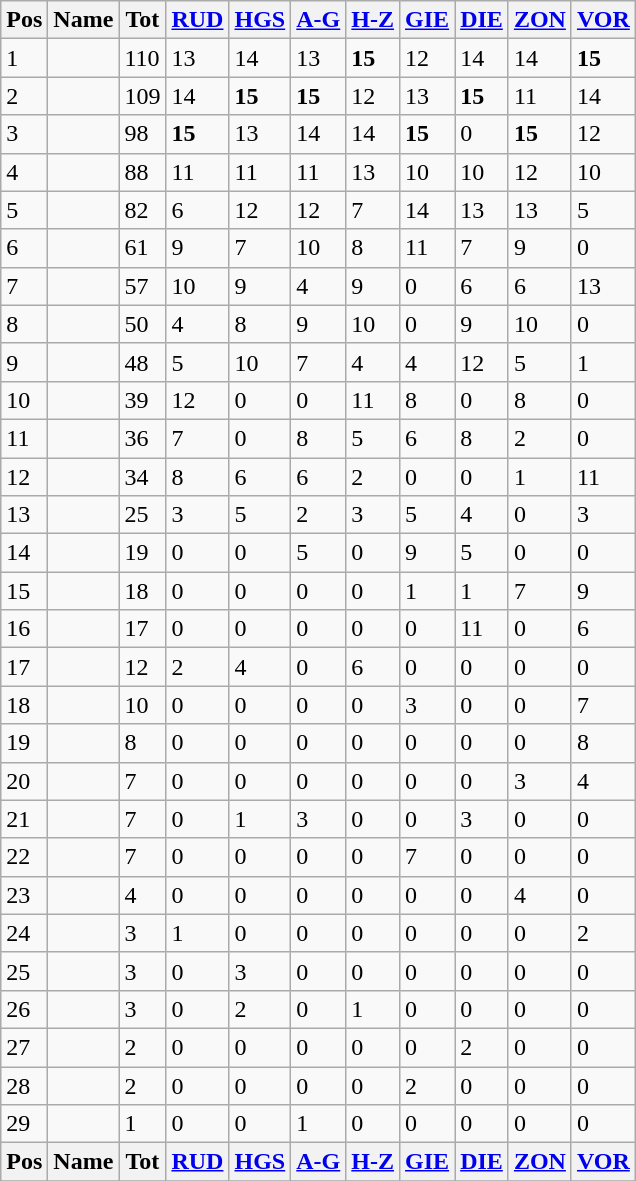<table class="wikitable sortable">
<tr>
<th>Pos</th>
<th>Name</th>
<th>Tot</th>
<th><a href='#'>RUD</a></th>
<th><a href='#'>HGS</a></th>
<th><a href='#'>A-G</a></th>
<th><a href='#'>H-Z</a></th>
<th><a href='#'>GIE</a></th>
<th><a href='#'>DIE</a></th>
<th><a href='#'>ZON</a></th>
<th><a href='#'>VOR</a></th>
</tr>
<tr>
<td>1</td>
<td></td>
<td>110</td>
<td>13</td>
<td>14</td>
<td>13</td>
<td><strong>15</strong></td>
<td>12</td>
<td>14</td>
<td>14</td>
<td><strong>15</strong></td>
</tr>
<tr>
<td>2</td>
<td></td>
<td>109</td>
<td>14</td>
<td><strong>15</strong></td>
<td><strong>15</strong></td>
<td>12</td>
<td>13</td>
<td><strong>15</strong></td>
<td>11</td>
<td>14</td>
</tr>
<tr>
<td>3</td>
<td></td>
<td>98</td>
<td><strong>15</strong></td>
<td>13</td>
<td>14</td>
<td>14</td>
<td><strong>15</strong></td>
<td>0</td>
<td><strong>15</strong></td>
<td>12</td>
</tr>
<tr>
<td>4</td>
<td></td>
<td>88</td>
<td>11</td>
<td>11</td>
<td>11</td>
<td>13</td>
<td>10</td>
<td>10</td>
<td>12</td>
<td>10</td>
</tr>
<tr>
<td>5</td>
<td></td>
<td>82</td>
<td>6</td>
<td>12</td>
<td>12</td>
<td>7</td>
<td>14</td>
<td>13</td>
<td>13</td>
<td>5</td>
</tr>
<tr>
<td>6</td>
<td></td>
<td>61</td>
<td>9</td>
<td>7</td>
<td>10</td>
<td>8</td>
<td>11</td>
<td>7</td>
<td>9</td>
<td>0</td>
</tr>
<tr>
<td>7</td>
<td></td>
<td>57</td>
<td>10</td>
<td>9</td>
<td>4</td>
<td>9</td>
<td>0</td>
<td>6</td>
<td>6</td>
<td>13</td>
</tr>
<tr>
<td>8</td>
<td></td>
<td>50</td>
<td>4</td>
<td>8</td>
<td>9</td>
<td>10</td>
<td>0</td>
<td>9</td>
<td>10</td>
<td>0</td>
</tr>
<tr>
<td>9</td>
<td></td>
<td>48</td>
<td>5</td>
<td>10</td>
<td>7</td>
<td>4</td>
<td>4</td>
<td>12</td>
<td>5</td>
<td>1</td>
</tr>
<tr>
<td>10</td>
<td></td>
<td>39</td>
<td>12</td>
<td>0</td>
<td>0</td>
<td>11</td>
<td>8</td>
<td>0</td>
<td>8</td>
<td>0</td>
</tr>
<tr>
<td>11</td>
<td></td>
<td>36</td>
<td>7</td>
<td>0</td>
<td>8</td>
<td>5</td>
<td>6</td>
<td>8</td>
<td>2</td>
<td>0</td>
</tr>
<tr>
<td>12</td>
<td></td>
<td>34</td>
<td>8</td>
<td>6</td>
<td>6</td>
<td>2</td>
<td>0</td>
<td>0</td>
<td>1</td>
<td>11</td>
</tr>
<tr>
<td>13</td>
<td></td>
<td>25</td>
<td>3</td>
<td>5</td>
<td>2</td>
<td>3</td>
<td>5</td>
<td>4</td>
<td>0</td>
<td>3</td>
</tr>
<tr>
<td>14</td>
<td></td>
<td>19</td>
<td>0</td>
<td>0</td>
<td>5</td>
<td>0</td>
<td>9</td>
<td>5</td>
<td>0</td>
<td>0</td>
</tr>
<tr>
<td>15</td>
<td></td>
<td>18</td>
<td>0</td>
<td>0</td>
<td>0</td>
<td>0</td>
<td>1</td>
<td>1</td>
<td>7</td>
<td>9</td>
</tr>
<tr>
<td>16</td>
<td></td>
<td>17</td>
<td>0</td>
<td>0</td>
<td>0</td>
<td>0</td>
<td>0</td>
<td>11</td>
<td>0</td>
<td>6</td>
</tr>
<tr>
<td>17</td>
<td></td>
<td>12</td>
<td>2</td>
<td>4</td>
<td>0</td>
<td>6</td>
<td>0</td>
<td>0</td>
<td>0</td>
<td>0</td>
</tr>
<tr>
<td>18</td>
<td></td>
<td>10</td>
<td>0</td>
<td>0</td>
<td>0</td>
<td>0</td>
<td>3</td>
<td>0</td>
<td>0</td>
<td>7</td>
</tr>
<tr>
<td>19</td>
<td></td>
<td>8</td>
<td>0</td>
<td>0</td>
<td>0</td>
<td>0</td>
<td>0</td>
<td>0</td>
<td>0</td>
<td>8</td>
</tr>
<tr>
<td>20</td>
<td></td>
<td>7</td>
<td>0</td>
<td>0</td>
<td>0</td>
<td>0</td>
<td>0</td>
<td>0</td>
<td>3</td>
<td>4</td>
</tr>
<tr>
<td>21</td>
<td></td>
<td>7</td>
<td>0</td>
<td>1</td>
<td>3</td>
<td>0</td>
<td>0</td>
<td>3</td>
<td>0</td>
<td>0</td>
</tr>
<tr>
<td>22</td>
<td></td>
<td>7</td>
<td>0</td>
<td>0</td>
<td>0</td>
<td>0</td>
<td>7</td>
<td>0</td>
<td>0</td>
<td>0</td>
</tr>
<tr>
<td>23</td>
<td></td>
<td>4</td>
<td>0</td>
<td>0</td>
<td>0</td>
<td>0</td>
<td>0</td>
<td>0</td>
<td>4</td>
<td>0</td>
</tr>
<tr>
<td>24</td>
<td></td>
<td>3</td>
<td>1</td>
<td>0</td>
<td>0</td>
<td>0</td>
<td>0</td>
<td>0</td>
<td>0</td>
<td>2</td>
</tr>
<tr>
<td>25</td>
<td></td>
<td>3</td>
<td>0</td>
<td>3</td>
<td>0</td>
<td>0</td>
<td>0</td>
<td>0</td>
<td>0</td>
<td>0</td>
</tr>
<tr>
<td>26</td>
<td></td>
<td>3</td>
<td>0</td>
<td>2</td>
<td>0</td>
<td>1</td>
<td>0</td>
<td>0</td>
<td>0</td>
<td>0</td>
</tr>
<tr>
<td>27</td>
<td></td>
<td>2</td>
<td>0</td>
<td>0</td>
<td>0</td>
<td>0</td>
<td>0</td>
<td>2</td>
<td>0</td>
<td>0</td>
</tr>
<tr>
<td>28</td>
<td></td>
<td>2</td>
<td>0</td>
<td>0</td>
<td>0</td>
<td>0</td>
<td>2</td>
<td>0</td>
<td>0</td>
<td>0</td>
</tr>
<tr>
<td>29</td>
<td></td>
<td>1</td>
<td>0</td>
<td>0</td>
<td>1</td>
<td>0</td>
<td>0</td>
<td>0</td>
<td>0</td>
<td>0</td>
</tr>
<tr class="sortbottom">
<th>Pos</th>
<th>Name</th>
<th>Tot</th>
<th><a href='#'>RUD</a></th>
<th><a href='#'>HGS</a></th>
<th><a href='#'>A-G</a></th>
<th><a href='#'>H-Z</a></th>
<th><a href='#'>GIE</a></th>
<th><a href='#'>DIE</a></th>
<th><a href='#'>ZON</a></th>
<th><a href='#'>VOR</a></th>
</tr>
<tr>
</tr>
</table>
